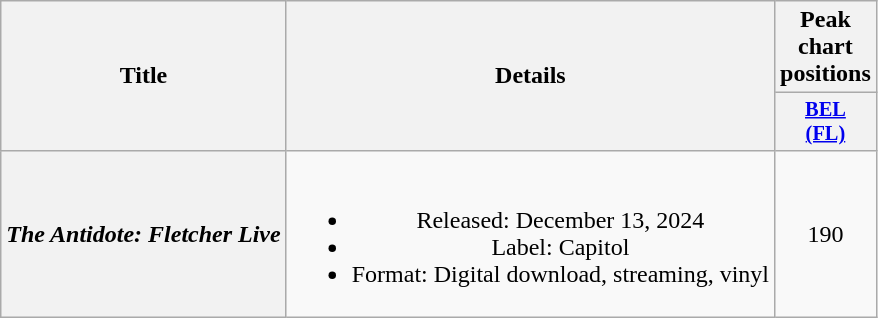<table class="wikitable plainrowheaders" style="text-align:center">
<tr>
<th scope="col" rowspan="2">Title</th>
<th scope="col" rowspan="2">Details</th>
<th scope="col" colspan="1">Peak chart positions</th>
</tr>
<tr>
<th scope="col" style="width:2.5em;font-size:85%;"><a href='#'>BEL<br>(FL)</a><br></th>
</tr>
<tr>
<th scope="row"><em>The Antidote: Fletcher Live</em></th>
<td><br><ul><li>Released: December 13, 2024</li><li>Label: Capitol</li><li>Format: Digital download, streaming, vinyl</li></ul></td>
<td>190</td>
</tr>
</table>
